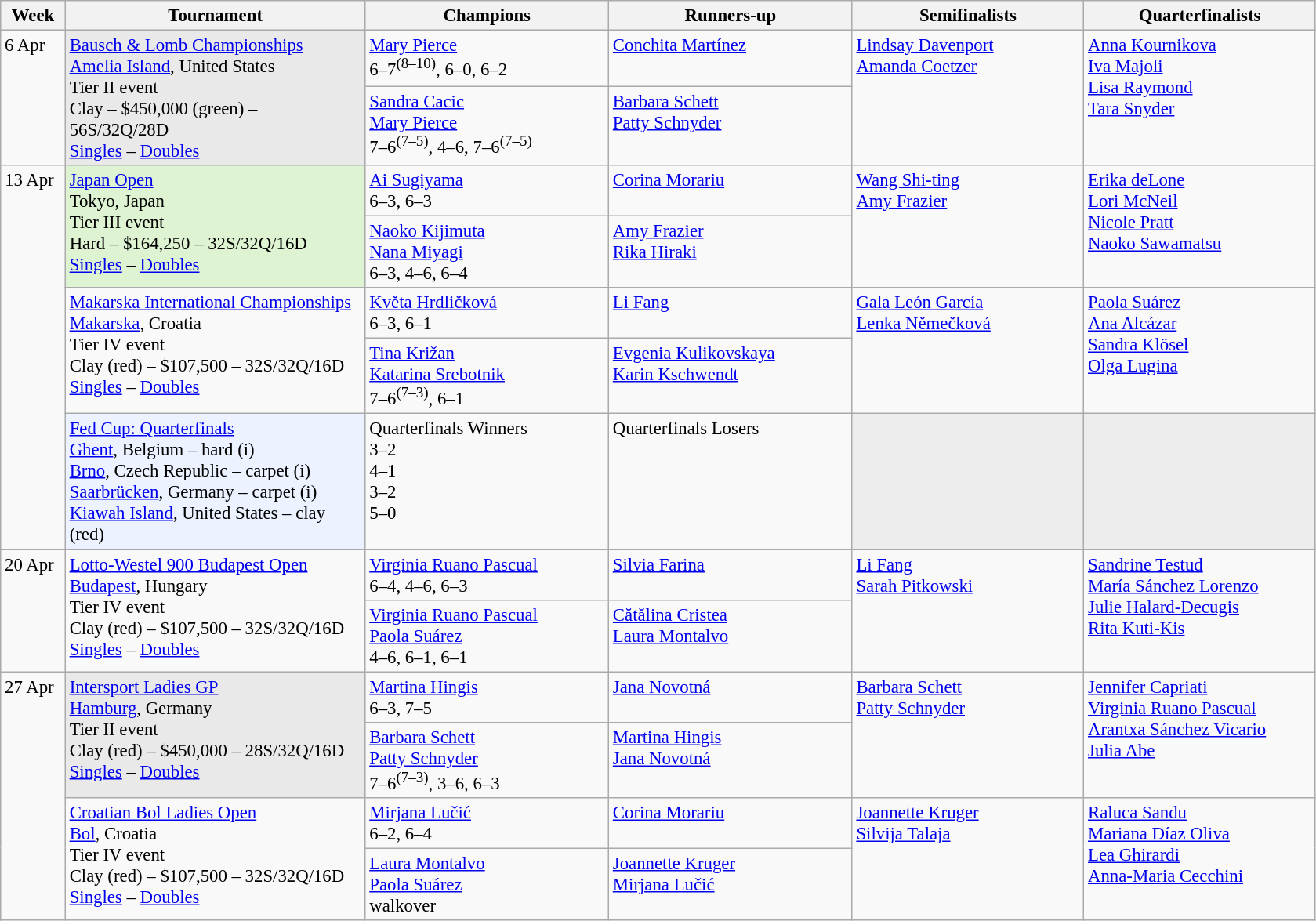<table class=wikitable style=font-size:95%>
<tr>
<th style="width:48px;">Week</th>
<th style="width:248px;">Tournament</th>
<th style="width:200px;">Champions</th>
<th style="width:200px;">Runners-up</th>
<th style="width:190px;">Semifinalists</th>
<th style="width:190px;">Quarterfinalists</th>
</tr>
<tr valign="top">
<td rowspan=2>6 Apr</td>
<td rowspan=2 bgcolor=#E9E9E9><a href='#'>Bausch & Lomb Championships</a><br><a href='#'>Amelia Island</a>, United States <br> Tier II event <br> Clay – $450,000 (green) – 56S/32Q/28D<br> <a href='#'>Singles</a> – <a href='#'>Doubles</a></td>
<td> <a href='#'>Mary Pierce</a><br>6–7<sup>(8–10)</sup>, 6–0, 6–2</td>
<td> <a href='#'>Conchita Martínez</a></td>
<td rowspan=2>  <a href='#'>Lindsay Davenport</a><br> <a href='#'>Amanda Coetzer</a></td>
<td rowspan=2> <a href='#'>Anna Kournikova</a><br> <a href='#'>Iva Majoli</a><br> <a href='#'>Lisa Raymond</a><br> <a href='#'>Tara Snyder</a></td>
</tr>
<tr valign="top">
<td> <a href='#'>Sandra Cacic</a> <br>  <a href='#'>Mary Pierce</a><br> 7–6<sup>(7–5)</sup>, 4–6, 7–6<sup>(7–5)</sup></td>
<td> <a href='#'>Barbara Schett</a> <br>  <a href='#'>Patty Schnyder</a></td>
</tr>
<tr valign=top>
<td rowspan=5>13 Apr</td>
<td rowspan=2 bgcolor=#DDF3D1><a href='#'>Japan Open</a><br>Tokyo, Japan <br> Tier III event <br> Hard – $164,250 – 32S/32Q/16D<br> <a href='#'>Singles</a> – <a href='#'>Doubles</a></td>
<td> <a href='#'>Ai Sugiyama</a><br>6–3, 6–3</td>
<td> <a href='#'>Corina Morariu</a></td>
<td rowspan=2>  <a href='#'>Wang Shi-ting</a><br> <a href='#'>Amy Frazier</a></td>
<td rowspan=2> <a href='#'>Erika deLone</a><br> <a href='#'>Lori McNeil</a><br> <a href='#'>Nicole Pratt</a><br> <a href='#'>Naoko Sawamatsu</a></td>
</tr>
<tr valign="top">
<td> <a href='#'>Naoko Kijimuta</a> <br>  <a href='#'>Nana Miyagi</a><br> 6–3, 4–6, 6–4</td>
<td> <a href='#'>Amy Frazier</a> <br>  <a href='#'>Rika Hiraki</a></td>
</tr>
<tr valign=top>
<td rowspan=2><a href='#'>Makarska International Championships</a><br><a href='#'>Makarska</a>, Croatia <br> Tier IV event <br> Clay (red) – $107,500 – 32S/32Q/16D<br> <a href='#'>Singles</a> – <a href='#'>Doubles</a></td>
<td> <a href='#'>Květa Hrdličková</a><br>6–3, 6–1</td>
<td> <a href='#'>Li Fang</a></td>
<td rowspan=2>  <a href='#'>Gala León García</a><br> <a href='#'>Lenka Němečková</a></td>
<td rowspan=2> <a href='#'>Paola Suárez</a><br> <a href='#'>Ana Alcázar</a><br> <a href='#'>Sandra Klösel</a><br> <a href='#'>Olga Lugina</a></td>
</tr>
<tr valign="top">
<td> <a href='#'>Tina Križan</a> <br>  <a href='#'>Katarina Srebotnik</a><br> 7–6<sup>(7–3)</sup>, 6–1</td>
<td> <a href='#'>Evgenia Kulikovskaya</a> <br>  <a href='#'>Karin Kschwendt</a></td>
</tr>
<tr valign="top">
<td bgcolor=#ECF2FF><a href='#'>Fed Cup: Quarterfinals</a> <br><a href='#'>Ghent</a>, Belgium – hard (i)<br><a href='#'>Brno</a>, Czech Republic – carpet (i) <br><a href='#'>Saarbrücken</a>, Germany – carpet (i)<br><a href='#'>Kiawah Island</a>, United States – clay (red)</td>
<td>Quarterfinals Winners <br> 3–2 <br> 4–1<br> 3–2<br> 5–0</td>
<td>Quarterfinals Losers <br><br><br><br></td>
<td bgcolor=#ededed></td>
<td bgcolor=#ededed></td>
</tr>
<tr valign=top>
<td rowspan=2>20 Apr</td>
<td rowspan=2><a href='#'>Lotto-Westel 900 Budapest Open</a><br><a href='#'>Budapest</a>, Hungary <br> Tier IV event <br> Clay (red) – $107,500 – 32S/32Q/16D<br> <a href='#'>Singles</a> – <a href='#'>Doubles</a></td>
<td> <a href='#'>Virginia Ruano Pascual</a><br>6–4, 4–6, 6–3</td>
<td> <a href='#'>Silvia Farina</a></td>
<td rowspan=2>  <a href='#'>Li Fang</a><br> <a href='#'>Sarah Pitkowski</a></td>
<td rowspan=2> <a href='#'>Sandrine Testud</a><br> <a href='#'>María Sánchez Lorenzo</a><br> <a href='#'>Julie Halard-Decugis</a><br> <a href='#'>Rita Kuti-Kis</a></td>
</tr>
<tr valign="top">
<td> <a href='#'>Virginia Ruano Pascual</a> <br>  <a href='#'>Paola Suárez</a><br> 4–6, 6–1, 6–1</td>
<td> <a href='#'>Cătălina Cristea</a> <br>  <a href='#'>Laura Montalvo</a></td>
</tr>
<tr valign=top>
<td rowspan=4>27 Apr</td>
<td rowspan=2 bgcolor=#E9E9E9><a href='#'>Intersport Ladies GP</a><br><a href='#'>Hamburg</a>, Germany <br> Tier II event <br> Clay (red) – $450,000 – 28S/32Q/16D<br> <a href='#'>Singles</a> – <a href='#'>Doubles</a></td>
<td> <a href='#'>Martina Hingis</a><br>6–3, 7–5</td>
<td> <a href='#'>Jana Novotná</a></td>
<td rowspan=2>  <a href='#'>Barbara Schett</a><br> <a href='#'>Patty Schnyder</a></td>
<td rowspan=2> <a href='#'>Jennifer Capriati</a><br> <a href='#'>Virginia Ruano Pascual</a><br> <a href='#'>Arantxa Sánchez Vicario</a><br> <a href='#'>Julia Abe</a></td>
</tr>
<tr valign="top">
<td> <a href='#'>Barbara Schett</a> <br>  <a href='#'>Patty Schnyder</a><br> 7–6<sup>(7–3)</sup>, 3–6, 6–3</td>
<td> <a href='#'>Martina Hingis</a> <br>  <a href='#'>Jana Novotná</a></td>
</tr>
<tr valign=top>
<td rowspan=2><a href='#'>Croatian Bol Ladies Open</a><br><a href='#'>Bol</a>, Croatia <br> Tier IV event <br> Clay (red) – $107,500 – 32S/32Q/16D<br> <a href='#'>Singles</a> – <a href='#'>Doubles</a></td>
<td> <a href='#'>Mirjana Lučić</a><br>6–2, 6–4</td>
<td> <a href='#'>Corina Morariu</a></td>
<td rowspan=2>  <a href='#'>Joannette Kruger</a><br> <a href='#'>Silvija Talaja</a></td>
<td rowspan=2> <a href='#'>Raluca Sandu</a><br> <a href='#'>Mariana Díaz Oliva</a><br> <a href='#'>Lea Ghirardi</a><br> <a href='#'>Anna-Maria Cecchini</a></td>
</tr>
<tr valign="top">
<td> <a href='#'>Laura Montalvo</a> <br>  <a href='#'>Paola Suárez</a><br>walkover</td>
<td> <a href='#'>Joannette Kruger</a> <br>  <a href='#'>Mirjana Lučić</a></td>
</tr>
</table>
